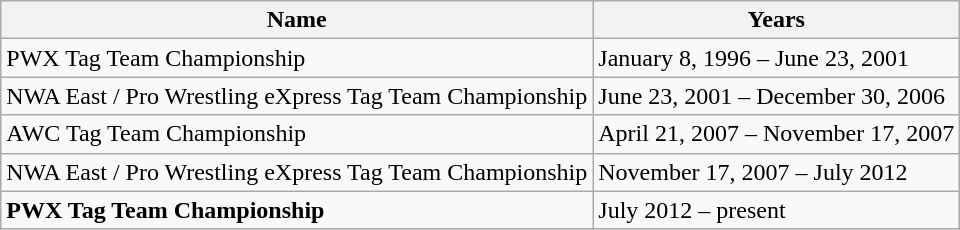<table class="wikitable">
<tr>
<th>Name</th>
<th>Years</th>
</tr>
<tr>
<td>PWX Tag Team Championship</td>
<td>January 8, 1996 – June 23, 2001</td>
</tr>
<tr>
<td>NWA East / Pro Wrestling eXpress Tag Team Championship</td>
<td>June 23, 2001 – December 30, 2006</td>
</tr>
<tr>
<td>AWC Tag Team Championship</td>
<td>April 21, 2007 – November 17, 2007</td>
</tr>
<tr>
<td>NWA East / Pro Wrestling eXpress Tag Team Championship</td>
<td>November 17, 2007 – July 2012</td>
</tr>
<tr>
<td><strong>PWX Tag Team Championship</strong></td>
<td>July 2012 – present</td>
</tr>
</table>
